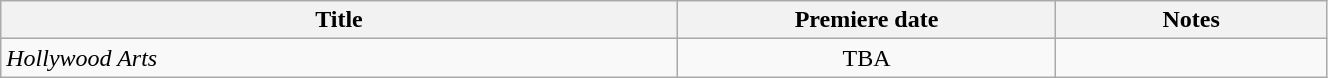<table class="wikitable plainrowheaders sortable" style="width:70%;text-align:center;">
<tr>
<th scope="col" style="width:25%;">Title</th>
<th scope="col" style="width:14%;">Premiere date</th>
<th scope="col" style="width:10%;">Notes</th>
</tr>
<tr>
<td scope="row" style="text-align:left;"><em>Hollywood Arts</em></td>
<td>TBA</td>
<td></td>
</tr>
</table>
